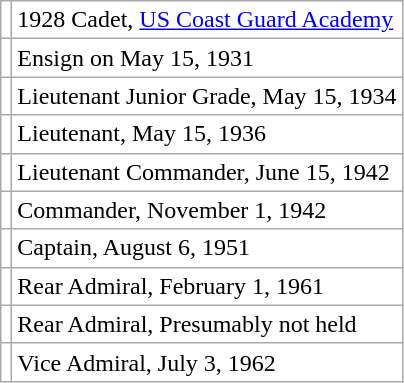<table class="wikitable" style="background:white">
<tr>
<td align="center"></td>
<td>1928 Cadet, <a href='#'>US Coast Guard Academy</a></td>
</tr>
<tr>
<td align="center"></td>
<td>Ensign on May 15, 1931</td>
</tr>
<tr>
<td align="center"></td>
<td>Lieutenant Junior Grade, May 15, 1934</td>
</tr>
<tr>
<td align="center"></td>
<td>Lieutenant, May 15, 1936</td>
</tr>
<tr>
<td align="center"></td>
<td>Lieutenant Commander, June 15, 1942</td>
</tr>
<tr>
<td align="center"></td>
<td>Commander, November 1, 1942</td>
</tr>
<tr>
<td align="center"></td>
<td>Captain, August 6, 1951</td>
</tr>
<tr>
<td align="center"></td>
<td>Rear Admiral, February 1, 1961</td>
</tr>
<tr>
<td align="center"></td>
<td>Rear Admiral, Presumably not held</td>
</tr>
<tr>
<td align="center"></td>
<td>Vice Admiral, July 3, 1962</td>
</tr>
</table>
